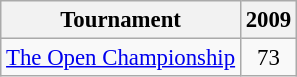<table class="wikitable" style="font-size:95%;text-align:center;">
<tr>
<th>Tournament</th>
<th>2009</th>
</tr>
<tr>
<td align=left><a href='#'>The Open Championship</a></td>
<td>73</td>
</tr>
</table>
